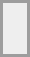<table border="0" cellpadding="4" cellspacing="4" style="margin:auto; border:2px solid #9d9d9d; background:#eee;">
<tr>
<td><br><div></div></td>
</tr>
</table>
